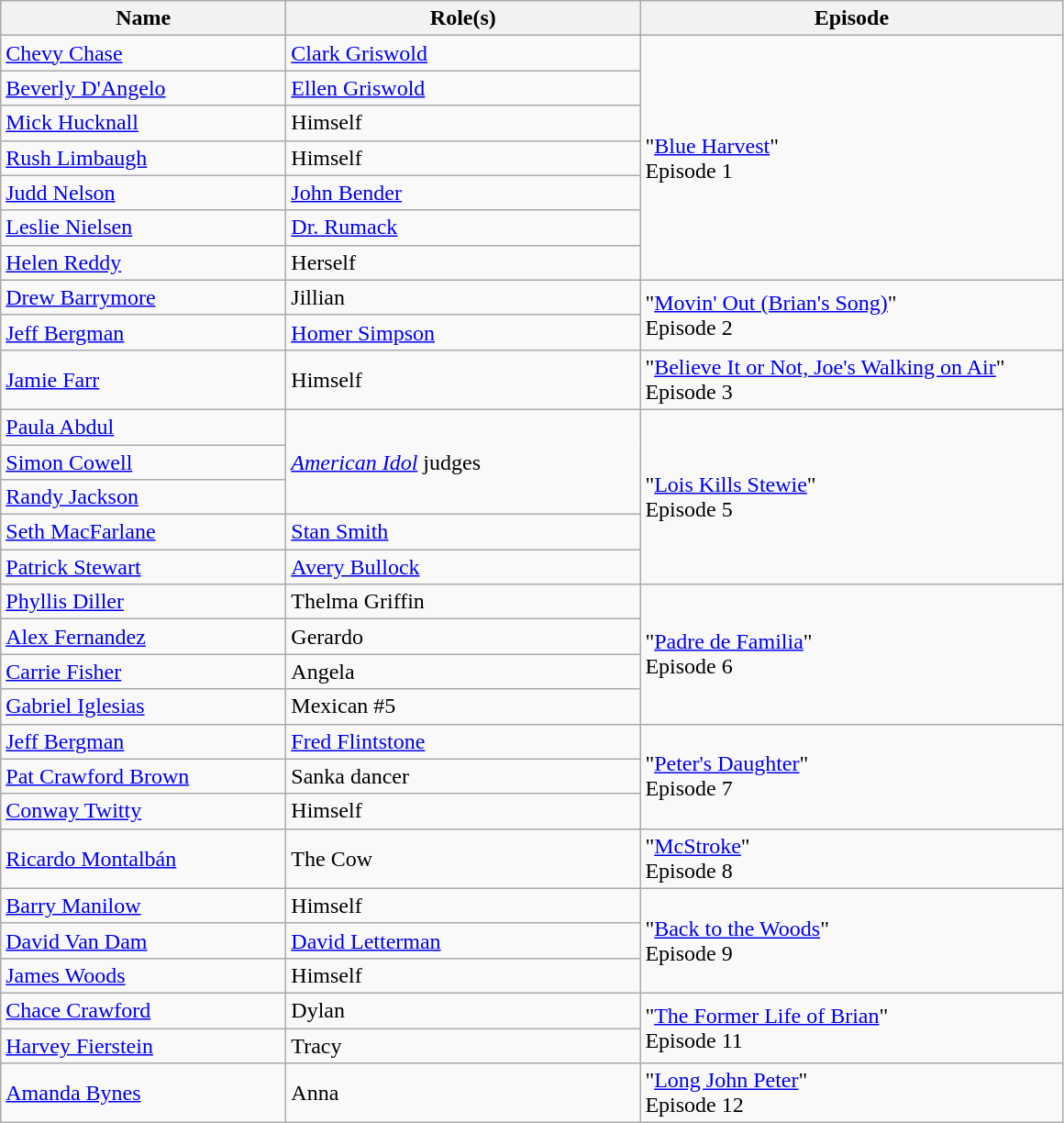<table class="wikitable">
<tr>
<th scope="col" style="width: 200px;">Name</th>
<th scope="col" style="width: 250px;">Role(s)</th>
<th scope="col" style="width: 300px;">Episode</th>
</tr>
<tr>
<td><a href='#'>Chevy Chase</a></td>
<td><a href='#'>Clark Griswold</a></td>
<td rowspan="7">"<a href='#'>Blue Harvest</a>"<br>Episode 1</td>
</tr>
<tr>
<td><a href='#'>Beverly D'Angelo</a></td>
<td><a href='#'>Ellen Griswold</a></td>
</tr>
<tr>
<td><a href='#'>Mick Hucknall</a></td>
<td>Himself</td>
</tr>
<tr>
<td><a href='#'>Rush Limbaugh</a></td>
<td>Himself</td>
</tr>
<tr>
<td><a href='#'>Judd Nelson</a></td>
<td><a href='#'>John Bender</a></td>
</tr>
<tr>
<td><a href='#'>Leslie Nielsen</a></td>
<td><a href='#'>Dr. Rumack</a></td>
</tr>
<tr>
<td><a href='#'>Helen Reddy</a></td>
<td>Herself</td>
</tr>
<tr>
<td><a href='#'>Drew Barrymore</a></td>
<td>Jillian</td>
<td rowspan="2">"<a href='#'>Movin' Out (Brian's Song)</a>"<br>Episode 2</td>
</tr>
<tr>
<td><a href='#'>Jeff Bergman</a></td>
<td><a href='#'>Homer Simpson</a></td>
</tr>
<tr>
<td><a href='#'>Jamie Farr</a></td>
<td>Himself</td>
<td>"<a href='#'>Believe It or Not, Joe's Walking on Air</a>"<br>Episode 3</td>
</tr>
<tr>
<td><a href='#'>Paula Abdul</a></td>
<td rowspan="3"><em><a href='#'>American Idol</a></em> judges</td>
<td rowspan="5">"<a href='#'>Lois Kills Stewie</a>"<br>Episode 5</td>
</tr>
<tr>
<td><a href='#'>Simon Cowell</a></td>
</tr>
<tr>
<td><a href='#'>Randy Jackson</a></td>
</tr>
<tr>
<td><a href='#'>Seth MacFarlane</a></td>
<td><a href='#'>Stan Smith</a></td>
</tr>
<tr>
<td><a href='#'>Patrick Stewart</a></td>
<td><a href='#'>Avery Bullock</a></td>
</tr>
<tr>
<td><a href='#'>Phyllis Diller</a></td>
<td>Thelma Griffin</td>
<td rowspan="4">"<a href='#'>Padre de Familia</a>"<br>Episode 6</td>
</tr>
<tr>
<td><a href='#'>Alex Fernandez</a></td>
<td>Gerardo</td>
</tr>
<tr>
<td><a href='#'>Carrie Fisher</a></td>
<td>Angela</td>
</tr>
<tr>
<td><a href='#'>Gabriel Iglesias</a></td>
<td>Mexican #5</td>
</tr>
<tr>
<td><a href='#'>Jeff Bergman</a></td>
<td><a href='#'>Fred Flintstone</a></td>
<td rowspan="3">"<a href='#'>Peter's Daughter</a>"<br>Episode 7</td>
</tr>
<tr>
<td><a href='#'>Pat Crawford Brown</a></td>
<td>Sanka dancer</td>
</tr>
<tr>
<td><a href='#'>Conway Twitty</a></td>
<td>Himself</td>
</tr>
<tr>
<td><a href='#'>Ricardo Montalbán</a></td>
<td>The Cow</td>
<td>"<a href='#'>McStroke</a>"<br>Episode 8</td>
</tr>
<tr>
<td><a href='#'>Barry Manilow</a></td>
<td>Himself</td>
<td rowspan="3">"<a href='#'>Back to the Woods</a>"<br>Episode 9</td>
</tr>
<tr>
<td><a href='#'>David Van Dam</a></td>
<td><a href='#'>David Letterman</a></td>
</tr>
<tr>
<td><a href='#'>James Woods</a></td>
<td>Himself</td>
</tr>
<tr>
<td><a href='#'>Chace Crawford</a></td>
<td>Dylan</td>
<td rowspan="2">"<a href='#'>The Former Life of Brian</a>"<br>Episode 11</td>
</tr>
<tr>
<td><a href='#'>Harvey Fierstein</a></td>
<td>Tracy</td>
</tr>
<tr>
<td><a href='#'>Amanda Bynes</a></td>
<td>Anna</td>
<td>"<a href='#'>Long John Peter</a>"<br>Episode 12</td>
</tr>
</table>
